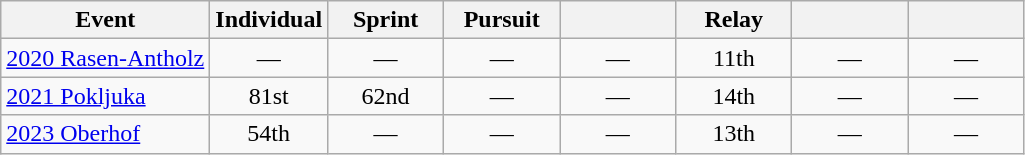<table class="wikitable" style="text-align: center;">
<tr ">
<th>Event</th>
<th style="width:70px;">Individual</th>
<th style="width:70px;">Sprint</th>
<th style="width:70px;">Pursuit</th>
<th style="width:70px;"></th>
<th style="width:70px;">Relay</th>
<th style="width:70px;"></th>
<th style="width:70px;"></th>
</tr>
<tr>
<td align="left"> <a href='#'>2020 Rasen-Antholz</a></td>
<td>—</td>
<td>—</td>
<td>—</td>
<td>—</td>
<td>11th</td>
<td>—</td>
<td>—</td>
</tr>
<tr>
<td align="left"> <a href='#'>2021 Pokljuka</a></td>
<td>81st</td>
<td>62nd</td>
<td>—</td>
<td>—</td>
<td>14th</td>
<td>—</td>
<td>—</td>
</tr>
<tr>
<td align="left"> <a href='#'>2023 Oberhof</a></td>
<td>54th</td>
<td>—</td>
<td>—</td>
<td>—</td>
<td>13th</td>
<td>—</td>
<td>—</td>
</tr>
</table>
